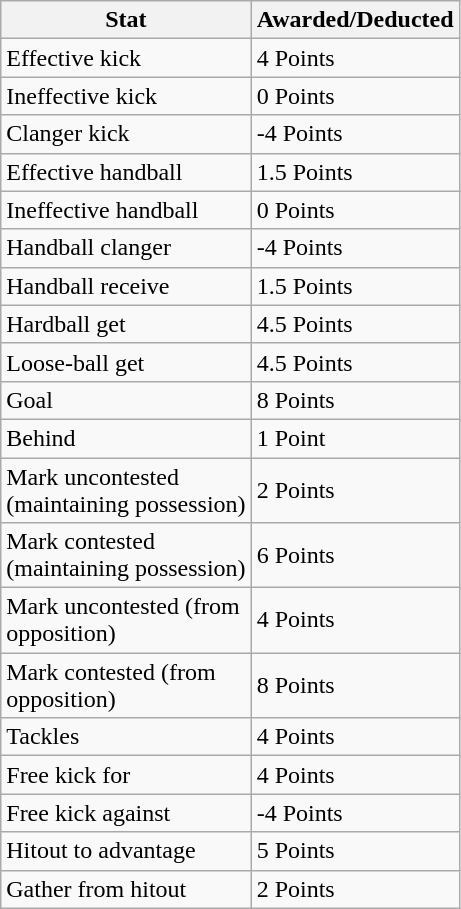<table class="wikitable">
<tr>
<th>Stat</th>
<th>Awarded/Deducted</th>
</tr>
<tr>
<td>Effective kick</td>
<td>4 Points</td>
</tr>
<tr>
<td>Ineffective kick</td>
<td>0 Points</td>
</tr>
<tr>
<td>Clanger kick</td>
<td>-4 Points</td>
</tr>
<tr>
<td>Effective handball</td>
<td>1.5 Points</td>
</tr>
<tr>
<td>Ineffective handball</td>
<td>0 Points</td>
</tr>
<tr>
<td>Handball clanger</td>
<td>-4 Points</td>
</tr>
<tr>
<td>Handball receive</td>
<td>1.5 Points</td>
</tr>
<tr>
<td>Hardball get</td>
<td>4.5 Points</td>
</tr>
<tr>
<td>Loose-ball get</td>
<td>4.5 Points</td>
</tr>
<tr>
<td>Goal</td>
<td>8 Points</td>
</tr>
<tr>
<td>Behind</td>
<td>1 Point</td>
</tr>
<tr>
<td>Mark uncontested<br>(maintaining possession)</td>
<td>2 Points</td>
</tr>
<tr>
<td>Mark contested<br>(maintaining possession)</td>
<td>6 Points</td>
</tr>
<tr>
<td>Mark uncontested (from<br>opposition)</td>
<td>4 Points</td>
</tr>
<tr>
<td>Mark contested (from<br>opposition)</td>
<td>8 Points</td>
</tr>
<tr>
<td>Tackles</td>
<td>4 Points</td>
</tr>
<tr>
<td>Free kick for</td>
<td>4 Points</td>
</tr>
<tr>
<td>Free kick against</td>
<td>-4 Points</td>
</tr>
<tr>
<td>Hitout to advantage</td>
<td>5 Points</td>
</tr>
<tr>
<td>Gather from hitout</td>
<td>2 Points</td>
</tr>
</table>
